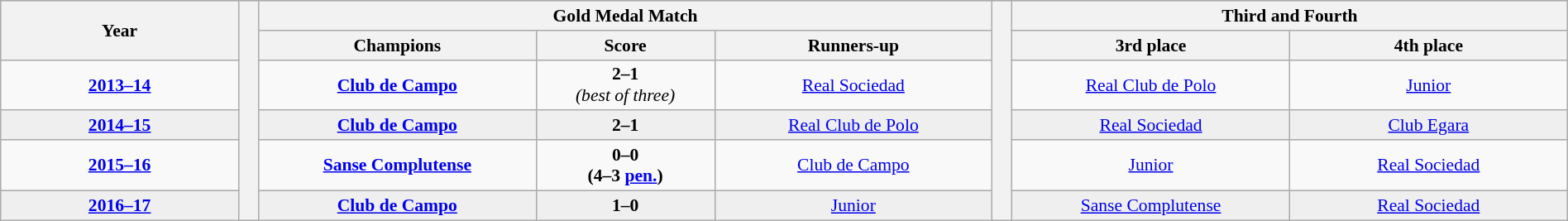<table class="wikitable" style="font-size:90%; width: 100%; text-align: center;">
<tr bgcolor=#c1d8ff>
<th rowspan=2 width=12%>Year</th>
<th width=1% rowspan=20 bgcolor=ffffff></th>
<th colspan=3>Gold Medal Match</th>
<th width=1% rowspan=20 bgcolor=ffffff></th>
<th colspan=3>Third and Fourth</th>
</tr>
<tr bgcolor=#efefef>
<th width=14%>Champions</th>
<th width=9%>Score</th>
<th width=14%>Runners-up</th>
<th width=14%>3rd place</th>
<th width=14%>4th place</th>
</tr>
<tr>
<td><strong><a href='#'>2013–14</a></strong></td>
<td><strong><a href='#'>Club de Campo</a></strong></td>
<td><strong>2–1</strong><br><em>(best of three)</em></td>
<td><a href='#'>Real Sociedad</a></td>
<td><a href='#'>Real Club de Polo</a></td>
<td><a href='#'>Junior</a></td>
</tr>
<tr bgcolor=#efefef>
<td><strong><a href='#'>2014–15</a></strong></td>
<td><strong><a href='#'>Club de Campo</a></strong></td>
<td><strong>2–1</strong></td>
<td><a href='#'>Real Club de Polo</a></td>
<td><a href='#'>Real Sociedad</a></td>
<td><a href='#'>Club Egara</a></td>
</tr>
<tr>
<td><strong><a href='#'>2015–16</a></strong></td>
<td><strong><a href='#'>Sanse Complutense</a></strong></td>
<td><strong>0–0</strong><br><strong>(4–3 <a href='#'>pen.</a>)</strong></td>
<td><a href='#'>Club de Campo</a></td>
<td><a href='#'>Junior</a></td>
<td><a href='#'>Real Sociedad</a></td>
</tr>
<tr bgcolor=#efefef>
<td><strong><a href='#'>2016–17</a></strong></td>
<td><strong><a href='#'>Club de Campo</a></strong></td>
<td><strong>1–0</strong></td>
<td><a href='#'>Junior</a></td>
<td><a href='#'>Sanse Complutense</a></td>
<td><a href='#'>Real Sociedad</a></td>
</tr>
</table>
